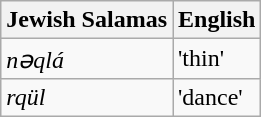<table class="wikitable">
<tr>
<th>Jewish Salamas</th>
<th>English</th>
</tr>
<tr>
<td><em>nəqlá</em></td>
<td>'thin'</td>
</tr>
<tr>
<td><em>rqül</em></td>
<td>'dance'</td>
</tr>
</table>
